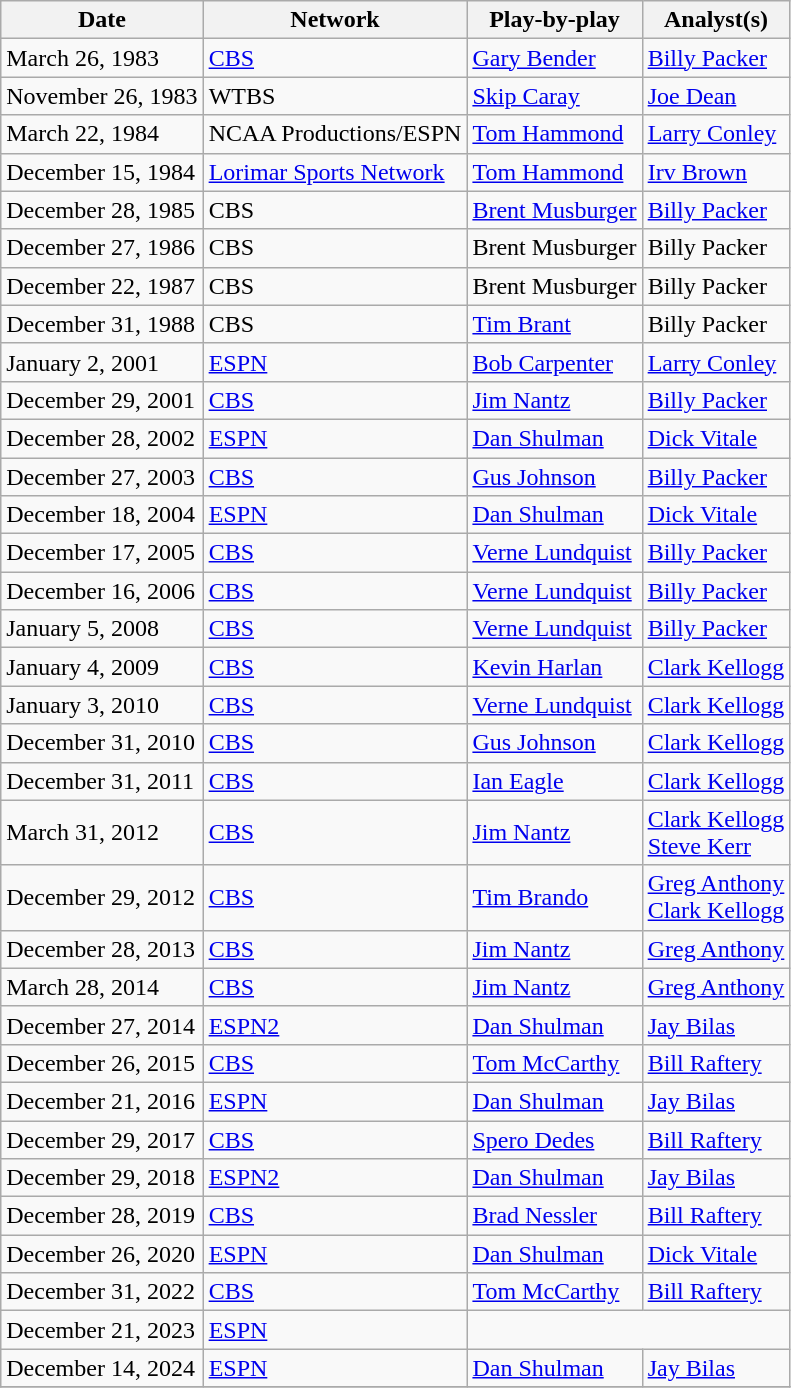<table class="wikitable">
<tr>
<th>Date</th>
<th>Network</th>
<th>Play-by-play</th>
<th>Analyst(s)</th>
</tr>
<tr>
<td>March 26, 1983</td>
<td><a href='#'>CBS</a></td>
<td><a href='#'>Gary Bender</a></td>
<td><a href='#'>Billy Packer</a></td>
</tr>
<tr>
<td>November 26, 1983</td>
<td>WTBS</td>
<td><a href='#'>Skip Caray</a></td>
<td><a href='#'>Joe Dean</a></td>
</tr>
<tr>
<td>March 22, 1984</td>
<td>NCAA Productions/ESPN</td>
<td><a href='#'>Tom Hammond</a></td>
<td><a href='#'>Larry Conley</a></td>
</tr>
<tr>
<td>December 15, 1984</td>
<td><a href='#'>Lorimar Sports Network</a></td>
<td><a href='#'>Tom Hammond</a></td>
<td><a href='#'>Irv Brown</a></td>
</tr>
<tr>
<td>December 28, 1985</td>
<td>CBS</td>
<td><a href='#'>Brent Musburger</a></td>
<td><a href='#'>Billy Packer</a></td>
</tr>
<tr>
<td>December 27, 1986</td>
<td>CBS</td>
<td>Brent Musburger</td>
<td>Billy Packer</td>
</tr>
<tr>
<td>December 22, 1987</td>
<td>CBS</td>
<td>Brent Musburger</td>
<td>Billy Packer</td>
</tr>
<tr>
<td>December 31, 1988</td>
<td>CBS</td>
<td><a href='#'>Tim Brant</a></td>
<td>Billy Packer</td>
</tr>
<tr>
<td>January 2, 2001</td>
<td><a href='#'>ESPN</a></td>
<td><a href='#'>Bob Carpenter</a></td>
<td><a href='#'>Larry Conley</a></td>
</tr>
<tr>
<td>December 29, 2001</td>
<td><a href='#'>CBS</a></td>
<td><a href='#'>Jim Nantz</a></td>
<td><a href='#'>Billy Packer</a></td>
</tr>
<tr>
<td>December 28, 2002</td>
<td><a href='#'>ESPN</a></td>
<td><a href='#'>Dan Shulman</a></td>
<td><a href='#'>Dick Vitale</a></td>
</tr>
<tr>
<td>December 27, 2003</td>
<td><a href='#'>CBS</a></td>
<td><a href='#'>Gus Johnson</a></td>
<td><a href='#'>Billy Packer</a></td>
</tr>
<tr>
<td>December 18, 2004</td>
<td><a href='#'>ESPN</a></td>
<td><a href='#'>Dan Shulman</a></td>
<td><a href='#'>Dick Vitale</a></td>
</tr>
<tr>
<td>December 17, 2005</td>
<td><a href='#'>CBS</a></td>
<td><a href='#'>Verne Lundquist</a></td>
<td><a href='#'>Billy Packer</a></td>
</tr>
<tr>
<td>December 16, 2006</td>
<td><a href='#'>CBS</a></td>
<td><a href='#'>Verne Lundquist</a></td>
<td><a href='#'>Billy Packer</a></td>
</tr>
<tr>
<td>January 5, 2008</td>
<td><a href='#'>CBS</a></td>
<td><a href='#'>Verne Lundquist</a></td>
<td><a href='#'>Billy Packer</a></td>
</tr>
<tr>
<td>January 4, 2009</td>
<td><a href='#'>CBS</a></td>
<td><a href='#'>Kevin Harlan</a></td>
<td><a href='#'>Clark Kellogg</a></td>
</tr>
<tr>
<td>January 3, 2010</td>
<td><a href='#'>CBS</a></td>
<td><a href='#'>Verne Lundquist</a></td>
<td><a href='#'>Clark Kellogg</a></td>
</tr>
<tr>
<td>December 31, 2010</td>
<td><a href='#'>CBS</a></td>
<td><a href='#'>Gus Johnson</a></td>
<td><a href='#'>Clark Kellogg</a></td>
</tr>
<tr>
<td>December 31, 2011</td>
<td><a href='#'>CBS</a></td>
<td><a href='#'>Ian Eagle</a></td>
<td><a href='#'>Clark Kellogg</a></td>
</tr>
<tr>
<td>March 31, 2012</td>
<td><a href='#'>CBS</a></td>
<td><a href='#'>Jim Nantz</a></td>
<td><a href='#'>Clark Kellogg</a><br><a href='#'>Steve Kerr</a></td>
</tr>
<tr>
<td>December 29, 2012</td>
<td><a href='#'>CBS</a></td>
<td><a href='#'>Tim Brando</a></td>
<td><a href='#'>Greg Anthony</a><br><a href='#'>Clark Kellogg</a></td>
</tr>
<tr>
<td>December 28, 2013</td>
<td><a href='#'>CBS</a></td>
<td><a href='#'>Jim Nantz</a></td>
<td><a href='#'>Greg Anthony</a></td>
</tr>
<tr>
<td>March 28, 2014</td>
<td><a href='#'>CBS</a></td>
<td><a href='#'>Jim Nantz</a></td>
<td><a href='#'>Greg Anthony</a></td>
</tr>
<tr>
<td>December 27, 2014</td>
<td><a href='#'>ESPN2</a></td>
<td><a href='#'>Dan Shulman</a></td>
<td><a href='#'>Jay Bilas</a></td>
</tr>
<tr>
<td>December 26, 2015</td>
<td><a href='#'>CBS</a></td>
<td><a href='#'>Tom McCarthy</a></td>
<td><a href='#'>Bill Raftery</a></td>
</tr>
<tr>
<td>December 21, 2016</td>
<td><a href='#'>ESPN</a></td>
<td><a href='#'>Dan Shulman</a></td>
<td><a href='#'>Jay Bilas</a></td>
</tr>
<tr>
<td>December 29, 2017</td>
<td><a href='#'>CBS</a></td>
<td><a href='#'>Spero Dedes</a></td>
<td><a href='#'>Bill Raftery</a></td>
</tr>
<tr>
<td>December 29, 2018</td>
<td><a href='#'>ESPN2</a></td>
<td><a href='#'>Dan Shulman</a></td>
<td><a href='#'>Jay Bilas</a></td>
</tr>
<tr>
<td>December 28, 2019</td>
<td><a href='#'>CBS</a></td>
<td><a href='#'>Brad Nessler</a></td>
<td><a href='#'>Bill Raftery</a></td>
</tr>
<tr>
<td>December 26, 2020</td>
<td><a href='#'>ESPN</a></td>
<td><a href='#'>Dan Shulman</a></td>
<td><a href='#'>Dick Vitale</a></td>
</tr>
<tr>
<td>December 31, 2022</td>
<td><a href='#'>CBS</a></td>
<td><a href='#'>Tom McCarthy</a></td>
<td><a href='#'>Bill Raftery</a></td>
</tr>
<tr>
<td>December 21, 2023</td>
<td><a href='#'>ESPN</a></td>
</tr>
<tr>
<td>December 14, 2024</td>
<td><a href='#'>ESPN</a></td>
<td><a href='#'>Dan Shulman</a></td>
<td><a href='#'>Jay Bilas</a></td>
</tr>
<tr>
</tr>
</table>
